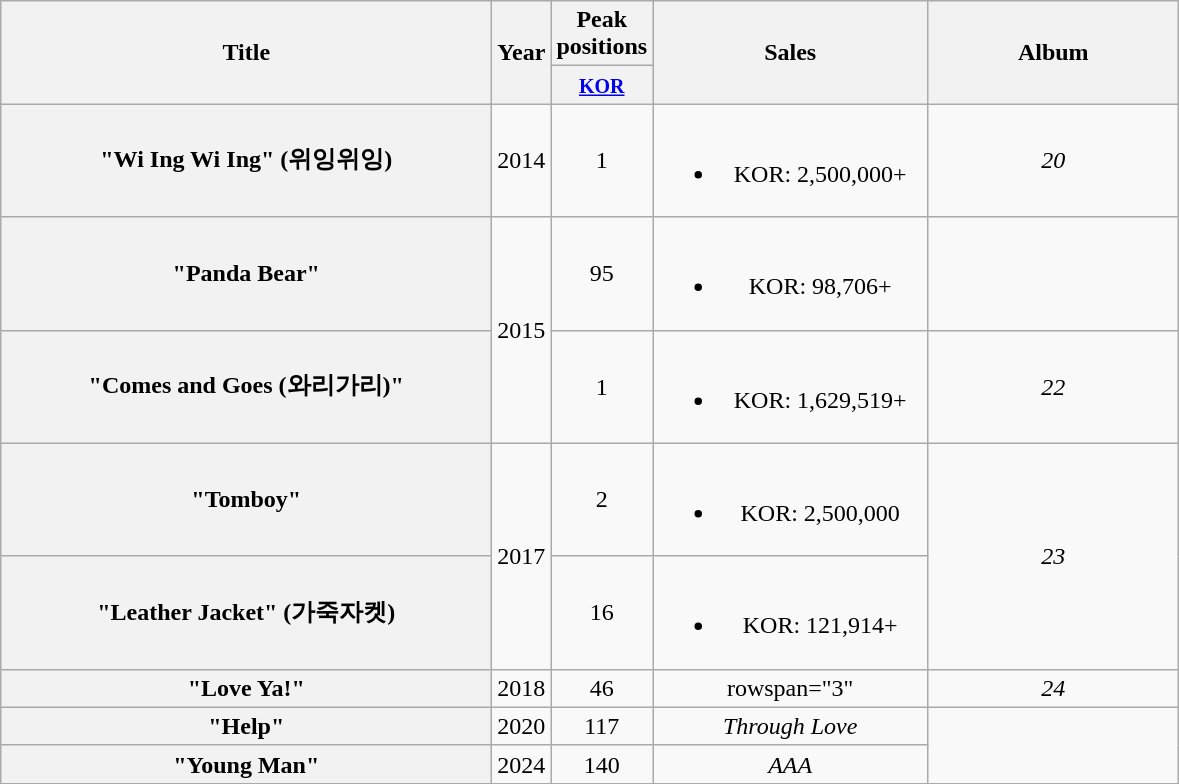<table class="wikitable plainrowheaders" style="text-align:center;">
<tr>
<th scope="col" rowspan="2" style="width:20em;">Title</th>
<th scope="col" rowspan="2" style="width:2em;">Year</th>
<th scope="col" colspan="1">Peak <br> positions</th>
<th scope="col" rowspan="2" style="width:11em;">Sales</th>
<th scope="col" rowspan="2" style="width:10em;">Album</th>
</tr>
<tr>
<th><small><a href='#'>KOR</a></small><br></th>
</tr>
<tr>
<th scope="row">"Wi Ing Wi Ing" (위잉위잉)</th>
<td>2014</td>
<td>1</td>
<td><br><ul><li>KOR: 2,500,000+</li></ul></td>
<td><em>20</em></td>
</tr>
<tr>
<th scope="row">"Panda Bear"</th>
<td rowspan="2">2015</td>
<td>95</td>
<td><br><ul><li>KOR: 98,706+</li></ul></td>
<td></td>
</tr>
<tr>
<th scope="row">"Comes and Goes (와리가리)"</th>
<td>1</td>
<td><br><ul><li>KOR: 1,629,519+</li></ul></td>
<td><em>22</em></td>
</tr>
<tr>
<th scope="row">"Tomboy"</th>
<td rowspan="2">2017</td>
<td>2</td>
<td><br><ul><li>KOR: 2,500,000</li></ul></td>
<td rowspan="2"><em>23</em></td>
</tr>
<tr>
<th scope="row">"Leather Jacket" (가죽자켓)</th>
<td>16</td>
<td><br><ul><li>KOR: 121,914+</li></ul></td>
</tr>
<tr>
<th scope="row">"Love Ya!"</th>
<td>2018</td>
<td>46</td>
<td>rowspan="3" </td>
<td><em>24</em></td>
</tr>
<tr>
<th scope="row">"Help"</th>
<td>2020</td>
<td>117</td>
<td><em>Through Love</em></td>
</tr>
<tr>
<th scope="row">"Young Man"<br></th>
<td>2024</td>
<td>140</td>
<td><em>AAA</em></td>
</tr>
</table>
